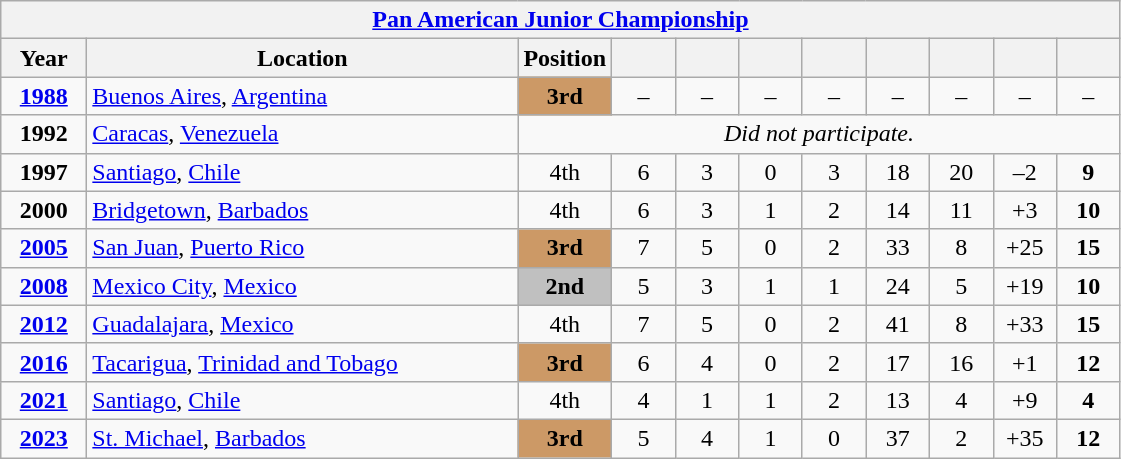<table class="wikitable" style="text-align: center;">
<tr>
<th colspan=11><strong><a href='#'>Pan American Junior Championship</a></strong></th>
</tr>
<tr>
<th style="width: 50px;">Year</th>
<th style="width: 280px;">Location</th>
<th style="width: 50px;">Position</th>
<th style="width: 35px;"></th>
<th style="width: 35px;"></th>
<th style="width: 35px;"></th>
<th style="width: 35px;"></th>
<th style="width: 35px;"></th>
<th style="width: 35px;"></th>
<th style="width: 35px;"></th>
<th style="width: 35px;"></th>
</tr>
<tr>
<td><strong><a href='#'>1988</a></strong></td>
<td style="text-align: left;"> <a href='#'>Buenos Aires</a>, <a href='#'>Argentina</a></td>
<td style="background-color: #cc9966"><strong>3rd</strong></td>
<td>–</td>
<td>–</td>
<td>–</td>
<td>–</td>
<td>–</td>
<td>–</td>
<td>–</td>
<td>–</td>
</tr>
<tr>
<td><strong>1992</strong></td>
<td style="text-align: left;"> <a href='#'>Caracas</a>, <a href='#'>Venezuela</a></td>
<td colspan=9><em>Did not participate.</em></td>
</tr>
<tr>
<td><strong>1997</strong></td>
<td style="text-align: left;"> <a href='#'>Santiago</a>, <a href='#'>Chile</a></td>
<td>4th</td>
<td>6</td>
<td>3</td>
<td>0</td>
<td>3</td>
<td>18</td>
<td>20</td>
<td>–2</td>
<td><strong>9</strong></td>
</tr>
<tr>
<td><strong>2000</strong></td>
<td style="text-align: left;"> <a href='#'>Bridgetown</a>, <a href='#'>Barbados</a></td>
<td>4th</td>
<td>6</td>
<td>3</td>
<td>1</td>
<td>2</td>
<td>14</td>
<td>11</td>
<td>+3</td>
<td><strong>10</strong></td>
</tr>
<tr>
<td><strong><a href='#'>2005</a></strong></td>
<td style="text-align: left;"> <a href='#'>San Juan</a>, <a href='#'>Puerto Rico</a></td>
<td style="background-color: #cc9966"><strong>3rd</strong></td>
<td>7</td>
<td>5</td>
<td>0</td>
<td>2</td>
<td>33</td>
<td>8</td>
<td>+25</td>
<td><strong>15</strong></td>
</tr>
<tr>
<td><strong><a href='#'>2008</a></strong></td>
<td style="text-align: left;"> <a href='#'>Mexico City</a>, <a href='#'>Mexico</a></td>
<td style="background-color: silver"><strong>2nd</strong></td>
<td>5</td>
<td>3</td>
<td>1</td>
<td>1</td>
<td>24</td>
<td>5</td>
<td>+19</td>
<td><strong>10</strong></td>
</tr>
<tr>
<td><strong><a href='#'>2012</a></strong></td>
<td style="text-align: left;"> <a href='#'>Guadalajara</a>, <a href='#'>Mexico</a></td>
<td>4th</td>
<td>7</td>
<td>5</td>
<td>0</td>
<td>2</td>
<td>41</td>
<td>8</td>
<td>+33</td>
<td><strong>15</strong></td>
</tr>
<tr>
<td><strong><a href='#'>2016</a></strong></td>
<td style="text-align: left;"> <a href='#'>Tacarigua</a>, <a href='#'>Trinidad and Tobago</a></td>
<td style="background-color: #cc9966"><strong>3rd</strong></td>
<td>6</td>
<td>4</td>
<td>0</td>
<td>2</td>
<td>17</td>
<td>16</td>
<td>+1</td>
<td><strong>12</strong></td>
</tr>
<tr>
<td><strong><a href='#'>2021</a></strong></td>
<td style="text-align: left;"> <a href='#'>Santiago</a>, <a href='#'>Chile</a></td>
<td>4th</td>
<td>4</td>
<td>1</td>
<td>1</td>
<td>2</td>
<td>13</td>
<td>4</td>
<td>+9</td>
<td><strong>4</strong></td>
</tr>
<tr>
<td><strong><a href='#'>2023</a></strong></td>
<td style="text-align: left;"> <a href='#'>St. Michael</a>, <a href='#'>Barbados</a></td>
<td style="background-color: #cc9966"><strong>3rd</strong></td>
<td>5</td>
<td>4</td>
<td>1</td>
<td>0</td>
<td>37</td>
<td>2</td>
<td>+35</td>
<td><strong>12</strong></td>
</tr>
</table>
